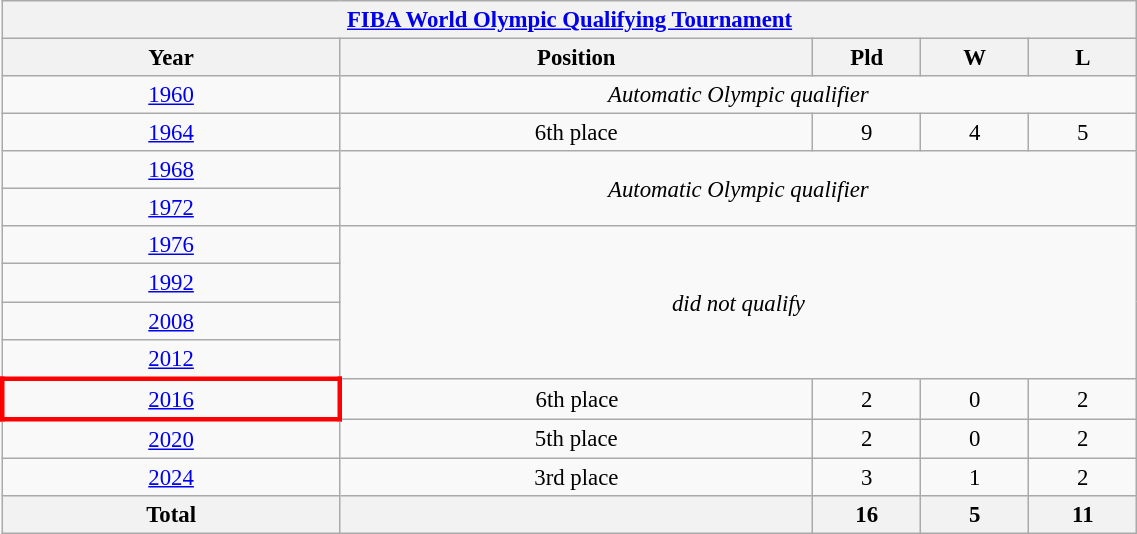<table class="wikitable collapsible autocollapse"  style="text-align:center; font-size:95%; width:60%;">
<tr>
<th colspan=10><a href='#'>FIBA World Olympic Qualifying Tournament</a></th>
</tr>
<tr>
<th width=25%>Year</th>
<th width=35%>Position</th>
<th width=8%>Pld</th>
<th width=8%>W</th>
<th width=8%>L</th>
</tr>
<tr>
<td> <a href='#'>1960</a></td>
<td colspan=5><em>Automatic Olympic qualifier</em></td>
</tr>
<tr>
<td> <a href='#'>1964</a></td>
<td>6th place</td>
<td>9</td>
<td>4</td>
<td>5</td>
</tr>
<tr>
<td> <a href='#'>1968</a></td>
<td colspan=5 rowspan=2><em>Automatic Olympic qualifier</em></td>
</tr>
<tr>
<td> <a href='#'>1972</a></td>
</tr>
<tr>
<td> <a href='#'>1976</a></td>
<td colspan=5 rowspan=4><em>did not qualify</em></td>
</tr>
<tr>
<td> <a href='#'>1992</a></td>
</tr>
<tr>
<td> <a href='#'>2008</a></td>
</tr>
<tr>
<td> <a href='#'>2012</a></td>
</tr>
<tr>
<td style="border: 3px solid red"> <a href='#'>2016</a></td>
<td>6th place</td>
<td>2</td>
<td>0</td>
<td>2</td>
</tr>
<tr>
<td> <a href='#'>2020</a></td>
<td>5th place</td>
<td>2</td>
<td>0</td>
<td>2</td>
</tr>
<tr>
<td> <a href='#'>2024</a></td>
<td>3rd place</td>
<td>3</td>
<td>1</td>
<td>2</td>
</tr>
<tr>
<th>Total</th>
<th></th>
<th>16</th>
<th>5</th>
<th>11</th>
</tr>
</table>
